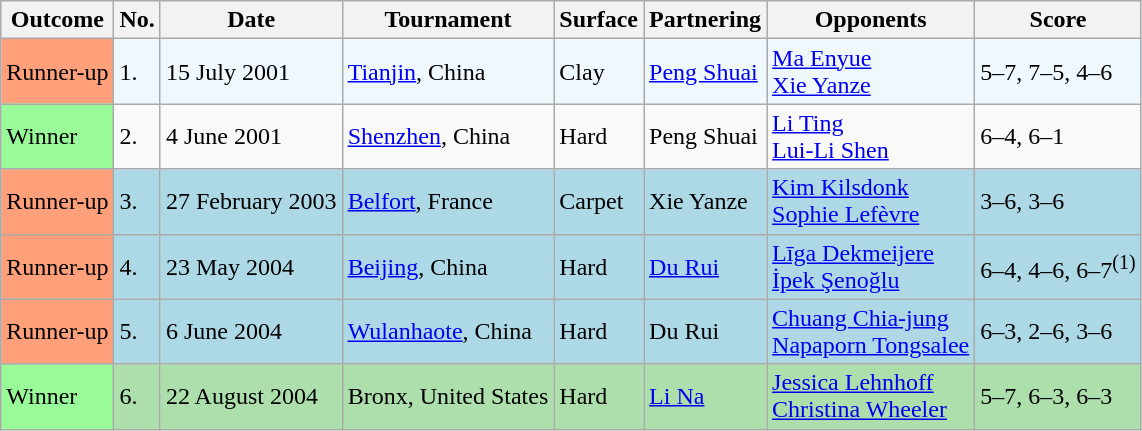<table class="wikitable">
<tr>
<th>Outcome</th>
<th>No.</th>
<th>Date</th>
<th>Tournament</th>
<th>Surface</th>
<th>Partnering</th>
<th>Opponents</th>
<th>Score</th>
</tr>
<tr bgcolor="#f0f8ff">
<td bgcolor="FFA07A">Runner-up</td>
<td>1.</td>
<td>15 July 2001</td>
<td><a href='#'>Tianjin</a>, China</td>
<td>Clay</td>
<td> <a href='#'>Peng Shuai</a></td>
<td> <a href='#'>Ma Enyue</a><br>  <a href='#'>Xie Yanze</a></td>
<td>5–7, 7–5, 4–6</td>
</tr>
<tr>
<td style="background:#98fb98;">Winner</td>
<td>2.</td>
<td>4 June 2001</td>
<td><a href='#'>Shenzhen</a>, China</td>
<td>Hard</td>
<td> Peng Shuai</td>
<td> <a href='#'>Li Ting</a> <br>  <a href='#'>Lui-Li Shen</a></td>
<td>6–4, 6–1</td>
</tr>
<tr style="background:lightblue;">
<td bgcolor="FFA07A">Runner-up</td>
<td>3.</td>
<td>27 February 2003</td>
<td><a href='#'>Belfort</a>, France</td>
<td>Carpet</td>
<td> Xie Yanze</td>
<td> <a href='#'>Kim Kilsdonk</a> <br>  <a href='#'>Sophie Lefèvre</a></td>
<td>3–6, 3–6</td>
</tr>
<tr style="background:lightblue;">
<td bgcolor="FFA07A">Runner-up</td>
<td>4.</td>
<td>23 May 2004</td>
<td><a href='#'>Beijing</a>, China</td>
<td>Hard</td>
<td> <a href='#'>Du Rui</a></td>
<td> <a href='#'>Līga Dekmeijere</a> <br>  <a href='#'>İpek Şenoğlu</a></td>
<td>6–4, 4–6, 6–7<sup>(1)</sup></td>
</tr>
<tr style="background:lightblue;">
<td bgcolor="FFA07A">Runner-up</td>
<td>5.</td>
<td>6 June 2004</td>
<td><a href='#'>Wulanhaote</a>, China</td>
<td>Hard</td>
<td> Du Rui</td>
<td> <a href='#'>Chuang Chia-jung</a> <br>  <a href='#'>Napaporn Tongsalee</a></td>
<td>6–3, 2–6, 3–6</td>
</tr>
<tr bgcolor="#ADDFAD">
<td style="background:#98FB98;">Winner</td>
<td>6.</td>
<td>22 August 2004</td>
<td>Bronx, United States</td>
<td>Hard</td>
<td> <a href='#'>Li Na</a></td>
<td> <a href='#'>Jessica Lehnhoff</a> <br>  <a href='#'>Christina Wheeler</a></td>
<td>5–7, 6–3, 6–3</td>
</tr>
</table>
